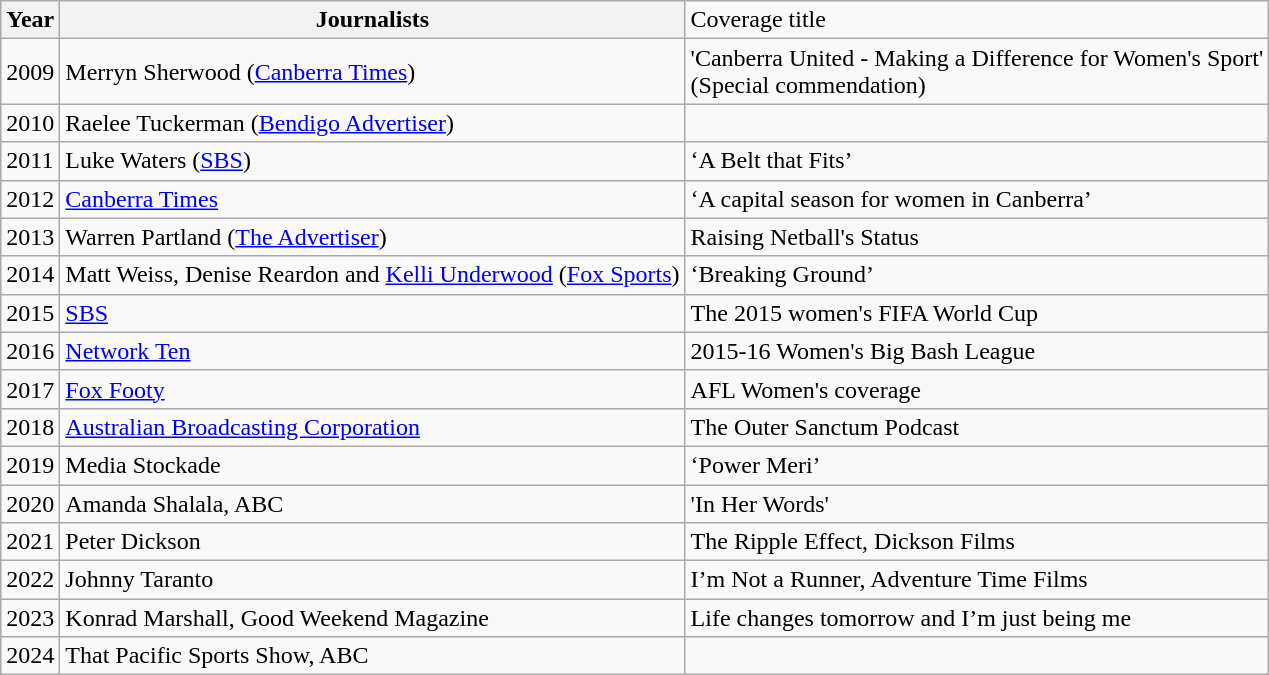<table class="wikitable">
<tr>
<th>Year</th>
<th>Journalists</th>
<td>Coverage title</td>
</tr>
<tr>
<td>2009</td>
<td>Merryn Sherwood  (<a href='#'>Canberra Times</a>)</td>
<td>'Canberra United - Making a Difference for Women's Sport' <br> (Special commendation)</td>
</tr>
<tr>
<td>2010</td>
<td>Raelee Tuckerman (<a href='#'>Bendigo Advertiser</a>)</td>
</tr>
<tr>
<td>2011</td>
<td>Luke Waters (<a href='#'>SBS</a>)</td>
<td>‘A Belt that Fits’</td>
</tr>
<tr>
<td>2012</td>
<td><a href='#'>Canberra Times</a></td>
<td>‘A capital season for women in Canberra’</td>
</tr>
<tr>
<td>2013</td>
<td>Warren Partland (<a href='#'>The Advertiser</a>)</td>
<td>Raising Netball's Status</td>
</tr>
<tr>
<td>2014</td>
<td>Matt Weiss, Denise Reardon and <a href='#'>Kelli Underwood</a> (<a href='#'>Fox Sports</a>)</td>
<td>‘Breaking Ground’</td>
</tr>
<tr>
<td>2015</td>
<td><a href='#'>SBS</a></td>
<td>The 2015 women's FIFA World Cup</td>
</tr>
<tr>
<td>2016</td>
<td><a href='#'>Network Ten</a></td>
<td>2015-16 Women's Big Bash League</td>
</tr>
<tr>
<td>2017</td>
<td><a href='#'>Fox Footy</a></td>
<td>AFL Women's coverage</td>
</tr>
<tr>
<td>2018</td>
<td><a href='#'>Australian Broadcasting Corporation</a></td>
<td>The Outer Sanctum Podcast</td>
</tr>
<tr>
<td>2019</td>
<td>Media Stockade</td>
<td>‘Power Meri’</td>
</tr>
<tr>
<td>2020</td>
<td>Amanda Shalala, ABC</td>
<td>'In Her Words'</td>
</tr>
<tr>
<td>2021</td>
<td>Peter Dickson</td>
<td>The Ripple Effect, Dickson Films</td>
</tr>
<tr>
<td>2022</td>
<td>Johnny Taranto</td>
<td>I’m Not a Runner, Adventure Time Films</td>
</tr>
<tr>
<td>2023</td>
<td>Konrad Marshall, Good Weekend Magazine</td>
<td>Life changes tomorrow and I’m just being me</td>
</tr>
<tr>
<td>2024</td>
<td>That Pacific Sports Show, ABC</td>
</tr>
</table>
